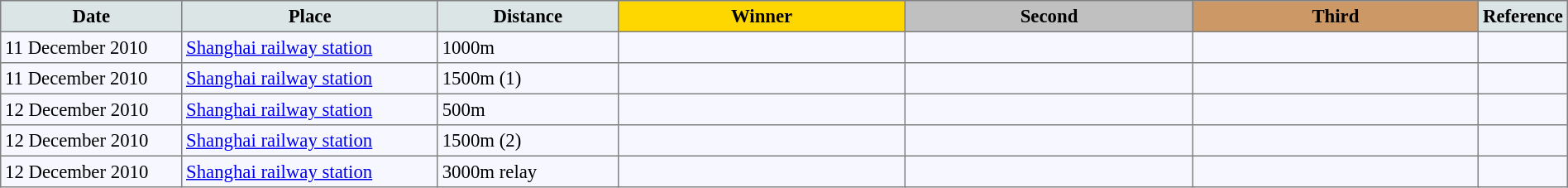<table bgcolor="#f7f8ff" cellpadding="3" cellspacing="0" border="1" style="font-size: 95%; border: gray solid 1px; border-collapse: collapse;">
<tr bgcolor="#CCCCCC">
<td align="center" bgcolor="#DCE5E5" width="150"><strong>Date</strong></td>
<td align="center" bgcolor="#DCE5E5" width="220"><strong>Place</strong></td>
<td align="center" bgcolor="#DCE5E5" width="150"><strong>Distance</strong></td>
<td align="center" bgcolor="gold" width="250"><strong>Winner</strong></td>
<td align="center" bgcolor="silver" width="250"><strong>Second</strong></td>
<td align="center" bgcolor="CC9966" width="250"><strong>Third</strong></td>
<td align="center" bgcolor="#DCE5E5" width="30"><strong>Reference</strong></td>
</tr>
<tr align="left">
<td>11 December 2010</td>
<td><a href='#'>Shanghai railway station</a></td>
<td>1000m</td>
<td></td>
<td></td>
<td></td>
<td></td>
</tr>
<tr align="left">
<td>11 December 2010</td>
<td><a href='#'>Shanghai railway station</a></td>
<td>1500m (1)</td>
<td></td>
<td></td>
<td></td>
<td></td>
</tr>
<tr align="left">
<td>12 December 2010</td>
<td><a href='#'>Shanghai railway station</a></td>
<td>500m</td>
<td></td>
<td></td>
<td></td>
<td></td>
</tr>
<tr align="left">
<td>12 December 2010</td>
<td><a href='#'>Shanghai railway station</a></td>
<td>1500m (2)</td>
<td></td>
<td></td>
<td></td>
<td></td>
</tr>
<tr align="left">
<td>12 December 2010</td>
<td><a href='#'>Shanghai railway station</a></td>
<td>3000m relay</td>
<td></td>
<td></td>
<td></td>
<td></td>
</tr>
</table>
